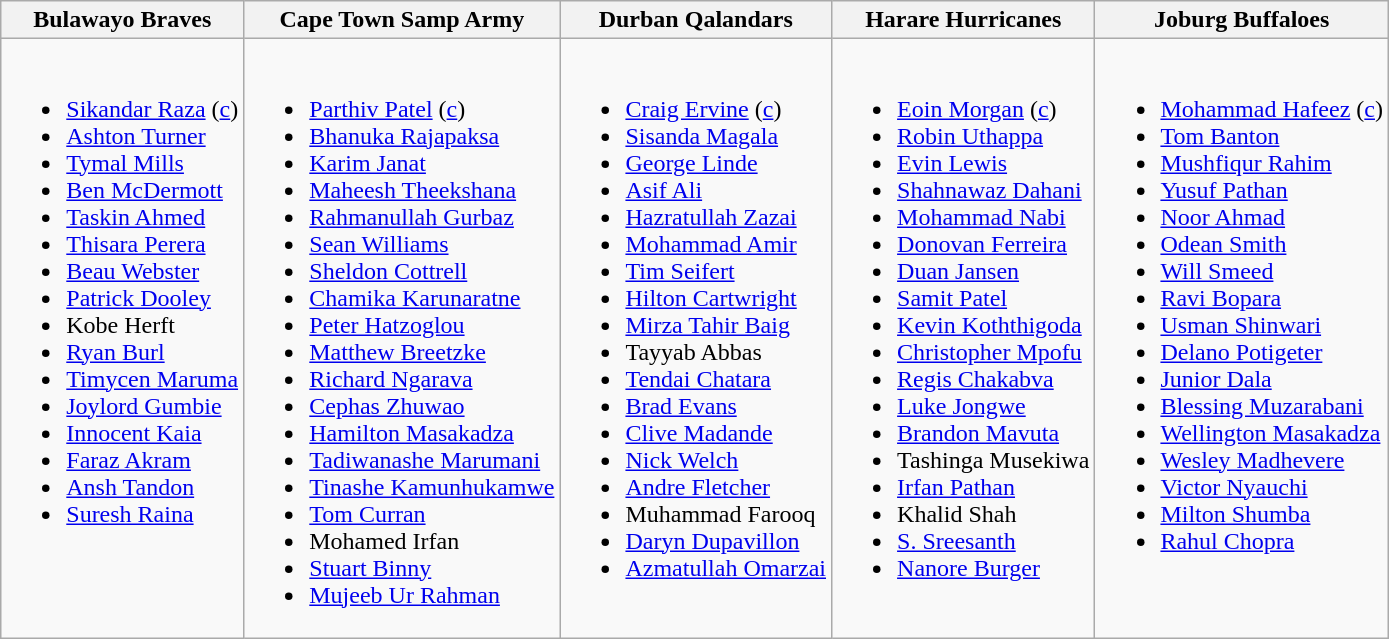<table class="wikitable">
<tr>
<th>Bulawayo Braves</th>
<th>Cape Town Samp Army</th>
<th>Durban Qalandars</th>
<th>Harare Hurricanes</th>
<th>Joburg Buffaloes</th>
</tr>
<tr>
<td valign="top"><br><ul><li><a href='#'>Sikandar Raza</a> (<a href='#'>c</a>)</li><li><a href='#'>Ashton Turner</a></li><li><a href='#'>Tymal Mills</a></li><li><a href='#'>Ben McDermott</a></li><li><a href='#'>Taskin Ahmed</a></li><li><a href='#'>Thisara Perera</a></li><li><a href='#'>Beau Webster</a></li><li><a href='#'>Patrick Dooley</a></li><li>Kobe Herft</li><li><a href='#'>Ryan Burl</a></li><li><a href='#'>Timycen Maruma</a></li><li><a href='#'>Joylord Gumbie</a></li><li><a href='#'>Innocent Kaia</a></li><li><a href='#'>Faraz Akram</a></li><li><a href='#'>Ansh Tandon</a></li><li><a href='#'>Suresh Raina</a></li></ul></td>
<td valign="top"><br><ul><li><a href='#'>Parthiv Patel</a> (<a href='#'>c</a>)</li><li><a href='#'>Bhanuka Rajapaksa</a></li><li><a href='#'>Karim Janat</a></li><li><a href='#'>Maheesh Theekshana</a></li><li><a href='#'>Rahmanullah Gurbaz</a></li><li><a href='#'>Sean Williams</a></li><li><a href='#'>Sheldon Cottrell</a></li><li><a href='#'>Chamika Karunaratne</a></li><li><a href='#'>Peter Hatzoglou</a></li><li><a href='#'>Matthew Breetzke</a></li><li><a href='#'>Richard Ngarava</a></li><li><a href='#'>Cephas Zhuwao</a></li><li><a href='#'>Hamilton Masakadza</a></li><li><a href='#'>Tadiwanashe Marumani</a></li><li><a href='#'>Tinashe Kamunhukamwe</a></li><li><a href='#'>Tom Curran</a></li><li>Mohamed Irfan</li><li><a href='#'>Stuart Binny</a></li><li><a href='#'>Mujeeb Ur Rahman</a></li></ul></td>
<td valign="top"><br><ul><li><a href='#'>Craig Ervine</a> (<a href='#'>c</a>)</li><li><a href='#'>Sisanda Magala</a></li><li><a href='#'>George Linde</a></li><li><a href='#'>Asif Ali</a></li><li><a href='#'>Hazratullah Zazai</a></li><li><a href='#'>Mohammad Amir</a></li><li><a href='#'>Tim Seifert</a></li><li><a href='#'>Hilton Cartwright</a></li><li><a href='#'>Mirza Tahir Baig</a></li><li>Tayyab Abbas</li><li><a href='#'>Tendai Chatara</a></li><li><a href='#'>Brad Evans</a></li><li><a href='#'>Clive Madande</a></li><li><a href='#'>Nick Welch</a></li><li><a href='#'>Andre Fletcher</a></li><li>Muhammad Farooq</li><li><a href='#'>Daryn Dupavillon</a></li><li><a href='#'>Azmatullah Omarzai</a></li></ul></td>
<td valign="top"><br><ul><li><a href='#'>Eoin Morgan</a> (<a href='#'>c</a>)</li><li><a href='#'>Robin Uthappa</a></li><li><a href='#'>Evin Lewis</a></li><li><a href='#'>Shahnawaz Dahani</a></li><li><a href='#'>Mohammad Nabi</a></li><li><a href='#'>Donovan Ferreira</a></li><li><a href='#'>Duan Jansen</a></li><li><a href='#'>Samit Patel</a></li><li><a href='#'>Kevin Koththigoda</a></li><li><a href='#'>Christopher Mpofu</a></li><li><a href='#'>Regis Chakabva</a></li><li><a href='#'>Luke Jongwe</a></li><li><a href='#'>Brandon Mavuta</a></li><li>Tashinga Musekiwa</li><li><a href='#'>Irfan Pathan</a></li><li>Khalid Shah</li><li><a href='#'>S. Sreesanth</a></li><li><a href='#'>Nanore Burger</a></li></ul></td>
<td valign="top"><br><ul><li><a href='#'>Mohammad Hafeez</a> (<a href='#'>c</a>)</li><li><a href='#'>Tom Banton</a></li><li><a href='#'>Mushfiqur Rahim</a></li><li><a href='#'>Yusuf Pathan</a></li><li><a href='#'>Noor Ahmad</a></li><li><a href='#'>Odean Smith</a></li><li><a href='#'>Will Smeed</a></li><li><a href='#'>Ravi Bopara</a></li><li><a href='#'>Usman Shinwari</a></li><li><a href='#'>Delano Potigeter</a></li><li><a href='#'>Junior Dala</a></li><li><a href='#'>Blessing Muzarabani</a></li><li><a href='#'>Wellington Masakadza</a></li><li><a href='#'>Wesley Madhevere</a></li><li><a href='#'>Victor Nyauchi</a></li><li><a href='#'>Milton Shumba</a></li><li><a href='#'>Rahul Chopra</a></li></ul></td>
</tr>
</table>
